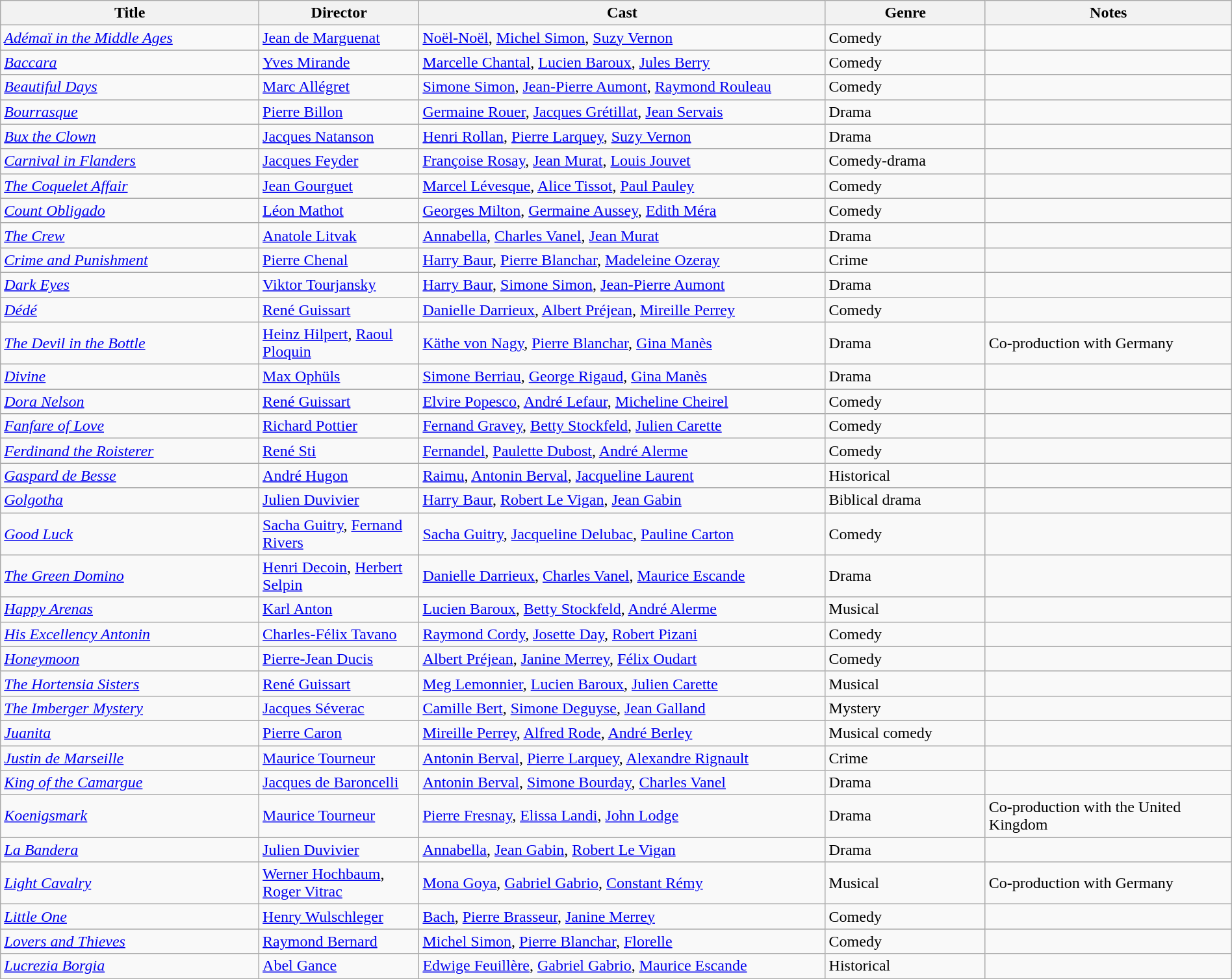<table class="wikitable" style="width:100%;">
<tr>
<th style="width:21%;">Title</th>
<th style="width:13%;">Director</th>
<th style="width:33%;">Cast</th>
<th style="width:13%;">Genre</th>
<th style="width:20%;">Notes</th>
</tr>
<tr>
<td><em><a href='#'>Adémaï in the Middle Ages</a></em></td>
<td><a href='#'>Jean de Marguenat</a></td>
<td><a href='#'>Noël-Noël</a>, <a href='#'>Michel Simon</a>, <a href='#'>Suzy Vernon</a></td>
<td>Comedy</td>
<td></td>
</tr>
<tr>
<td><em><a href='#'>Baccara</a></em></td>
<td><a href='#'>Yves Mirande</a></td>
<td><a href='#'>Marcelle Chantal</a>, <a href='#'>Lucien Baroux</a>, <a href='#'>Jules Berry</a></td>
<td>Comedy</td>
<td></td>
</tr>
<tr>
<td><em><a href='#'>Beautiful Days</a></em></td>
<td><a href='#'>Marc Allégret</a></td>
<td><a href='#'>Simone Simon</a>, <a href='#'>Jean-Pierre Aumont</a>, <a href='#'>Raymond Rouleau</a></td>
<td>Comedy</td>
<td></td>
</tr>
<tr>
<td><em><a href='#'>Bourrasque</a></em></td>
<td><a href='#'>Pierre Billon</a></td>
<td><a href='#'>Germaine Rouer</a>, <a href='#'>Jacques Grétillat</a>, <a href='#'>Jean Servais</a></td>
<td>Drama</td>
<td></td>
</tr>
<tr>
<td><em><a href='#'>Bux the Clown</a></em></td>
<td><a href='#'>Jacques Natanson</a></td>
<td><a href='#'>Henri Rollan</a>, <a href='#'>Pierre Larquey</a>, <a href='#'>Suzy Vernon</a></td>
<td>Drama</td>
<td></td>
</tr>
<tr>
<td><em><a href='#'>Carnival in Flanders</a></em></td>
<td><a href='#'>Jacques Feyder</a></td>
<td><a href='#'>Françoise Rosay</a>, <a href='#'>Jean Murat</a>, <a href='#'>Louis Jouvet</a></td>
<td>Comedy-drama</td>
<td></td>
</tr>
<tr>
<td><em><a href='#'>The Coquelet Affair</a></em></td>
<td><a href='#'>Jean Gourguet</a></td>
<td><a href='#'>Marcel Lévesque</a>, <a href='#'>Alice Tissot</a>, <a href='#'>Paul Pauley</a></td>
<td>Comedy</td>
<td></td>
</tr>
<tr>
<td><em><a href='#'>Count Obligado</a></em></td>
<td><a href='#'>Léon Mathot</a></td>
<td><a href='#'>Georges Milton</a>, <a href='#'>Germaine Aussey</a>, <a href='#'>Edith Méra</a></td>
<td>Comedy</td>
<td></td>
</tr>
<tr>
<td><em><a href='#'>The Crew</a></em></td>
<td><a href='#'>Anatole Litvak</a></td>
<td><a href='#'>Annabella</a>, <a href='#'>Charles Vanel</a>, <a href='#'>Jean Murat</a></td>
<td>Drama</td>
<td></td>
</tr>
<tr>
<td><em><a href='#'>Crime and Punishment</a></em></td>
<td><a href='#'>Pierre Chenal</a></td>
<td><a href='#'>Harry Baur</a>, <a href='#'>Pierre Blanchar</a>, <a href='#'>Madeleine Ozeray</a></td>
<td>Crime</td>
<td></td>
</tr>
<tr>
<td><em><a href='#'>Dark Eyes</a></em></td>
<td><a href='#'>Viktor Tourjansky</a></td>
<td><a href='#'>Harry Baur</a>, <a href='#'>Simone Simon</a>, <a href='#'>Jean-Pierre Aumont</a></td>
<td>Drama</td>
<td></td>
</tr>
<tr>
<td><em><a href='#'>Dédé</a></em></td>
<td><a href='#'>René Guissart</a></td>
<td><a href='#'>Danielle Darrieux</a>, <a href='#'>Albert Préjean</a>, <a href='#'>Mireille Perrey</a></td>
<td>Comedy</td>
<td></td>
</tr>
<tr>
<td><em><a href='#'>The Devil in the Bottle</a></em></td>
<td><a href='#'>Heinz Hilpert</a>, <a href='#'>Raoul Ploquin</a></td>
<td><a href='#'>Käthe von Nagy</a>, <a href='#'>Pierre Blanchar</a>, <a href='#'>Gina Manès</a></td>
<td>Drama</td>
<td>Co-production with Germany</td>
</tr>
<tr>
<td><em><a href='#'>Divine</a></em></td>
<td><a href='#'>Max Ophüls</a></td>
<td><a href='#'>Simone Berriau</a>, <a href='#'>George Rigaud</a>, <a href='#'>Gina Manès</a></td>
<td>Drama</td>
<td></td>
</tr>
<tr>
<td><em><a href='#'>Dora Nelson</a></em></td>
<td><a href='#'>René Guissart</a></td>
<td><a href='#'>Elvire Popesco</a>, <a href='#'>André Lefaur</a>, <a href='#'>Micheline Cheirel</a></td>
<td>Comedy</td>
<td></td>
</tr>
<tr>
<td><em><a href='#'>Fanfare of Love</a></em></td>
<td><a href='#'>Richard Pottier</a></td>
<td><a href='#'>Fernand Gravey</a>, <a href='#'>Betty Stockfeld</a>, <a href='#'>Julien Carette</a></td>
<td>Comedy</td>
<td></td>
</tr>
<tr>
<td><em><a href='#'>Ferdinand the Roisterer</a></em></td>
<td><a href='#'>René Sti</a></td>
<td><a href='#'>Fernandel</a>, <a href='#'>Paulette Dubost</a>, <a href='#'>André Alerme</a></td>
<td>Comedy</td>
<td></td>
</tr>
<tr>
<td><em><a href='#'>Gaspard de Besse</a></em></td>
<td><a href='#'>André Hugon</a></td>
<td><a href='#'>Raimu</a>, <a href='#'>Antonin Berval</a>, <a href='#'>Jacqueline Laurent</a></td>
<td>Historical</td>
<td></td>
</tr>
<tr>
<td><em><a href='#'>Golgotha</a></em></td>
<td><a href='#'>Julien Duvivier</a></td>
<td><a href='#'>Harry Baur</a>, <a href='#'>Robert Le Vigan</a>, <a href='#'>Jean Gabin</a></td>
<td>Biblical drama</td>
<td></td>
</tr>
<tr>
<td><em><a href='#'>Good Luck</a></em></td>
<td><a href='#'>Sacha Guitry</a>, <a href='#'>Fernand Rivers</a></td>
<td><a href='#'>Sacha Guitry</a>, <a href='#'>Jacqueline Delubac</a>, <a href='#'>Pauline Carton</a></td>
<td>Comedy</td>
<td></td>
</tr>
<tr>
<td><em><a href='#'>The Green Domino</a></em></td>
<td><a href='#'>Henri Decoin</a>, <a href='#'>Herbert Selpin</a></td>
<td><a href='#'>Danielle Darrieux</a>, <a href='#'>Charles Vanel</a>, <a href='#'>Maurice Escande</a></td>
<td>Drama</td>
<td></td>
</tr>
<tr>
<td><em><a href='#'>Happy Arenas</a></em></td>
<td><a href='#'>Karl Anton</a></td>
<td><a href='#'>Lucien Baroux</a>, <a href='#'>Betty Stockfeld</a>, <a href='#'>André Alerme</a></td>
<td>Musical</td>
<td></td>
</tr>
<tr>
<td><em><a href='#'>His Excellency Antonin</a></em></td>
<td><a href='#'>Charles-Félix Tavano</a></td>
<td><a href='#'>Raymond Cordy</a>, <a href='#'>Josette Day</a>, <a href='#'>Robert Pizani</a></td>
<td>Comedy</td>
<td></td>
</tr>
<tr>
<td><em><a href='#'>Honeymoon</a></em></td>
<td><a href='#'>Pierre-Jean Ducis</a></td>
<td><a href='#'>Albert Préjean</a>, <a href='#'>Janine Merrey</a>, <a href='#'>Félix Oudart</a></td>
<td>Comedy</td>
<td></td>
</tr>
<tr>
<td><em><a href='#'>The Hortensia Sisters</a></em></td>
<td><a href='#'>René Guissart</a></td>
<td><a href='#'>Meg Lemonnier</a>, <a href='#'>Lucien Baroux</a>, <a href='#'>Julien Carette</a></td>
<td>Musical</td>
<td></td>
</tr>
<tr>
<td><em><a href='#'>The Imberger Mystery</a></em></td>
<td><a href='#'>Jacques Séverac</a></td>
<td><a href='#'>Camille Bert</a>, <a href='#'>Simone Deguyse</a>, <a href='#'>Jean Galland</a></td>
<td>Mystery</td>
<td></td>
</tr>
<tr>
<td><em><a href='#'>Juanita</a></em></td>
<td><a href='#'>Pierre Caron</a></td>
<td><a href='#'>Mireille Perrey</a>, <a href='#'>Alfred Rode</a>, <a href='#'>André Berley</a></td>
<td>Musical comedy</td>
<td></td>
</tr>
<tr>
<td><em><a href='#'>Justin de Marseille</a></em></td>
<td><a href='#'>Maurice Tourneur</a></td>
<td><a href='#'>Antonin Berval</a>, <a href='#'>Pierre Larquey</a>, <a href='#'>Alexandre Rignault</a></td>
<td>Crime</td>
<td></td>
</tr>
<tr>
<td><em><a href='#'>King of the Camargue</a></em></td>
<td><a href='#'>Jacques de Baroncelli</a></td>
<td><a href='#'>Antonin Berval</a>, <a href='#'>Simone Bourday</a>, <a href='#'>Charles Vanel</a></td>
<td>Drama</td>
<td></td>
</tr>
<tr>
<td><em><a href='#'>Koenigsmark</a></em></td>
<td><a href='#'>Maurice Tourneur</a></td>
<td><a href='#'>Pierre Fresnay</a>, <a href='#'>Elissa Landi</a>, <a href='#'>John Lodge</a></td>
<td>Drama</td>
<td>Co-production with the United Kingdom</td>
</tr>
<tr>
<td><em><a href='#'>La Bandera</a></em></td>
<td><a href='#'>Julien Duvivier</a></td>
<td><a href='#'>Annabella</a>, <a href='#'>Jean Gabin</a>, <a href='#'>Robert Le Vigan</a></td>
<td>Drama</td>
<td></td>
</tr>
<tr>
<td><em><a href='#'>Light Cavalry</a></em></td>
<td><a href='#'>Werner Hochbaum</a>, <a href='#'>Roger Vitrac</a></td>
<td><a href='#'>Mona Goya</a>, <a href='#'>Gabriel Gabrio</a>, <a href='#'>Constant Rémy</a></td>
<td>Musical</td>
<td>Co-production with Germany</td>
</tr>
<tr>
<td><em><a href='#'>Little One</a></em></td>
<td><a href='#'>Henry Wulschleger</a></td>
<td><a href='#'>Bach</a>, <a href='#'>Pierre Brasseur</a>, <a href='#'>Janine Merrey</a></td>
<td>Comedy</td>
<td></td>
</tr>
<tr>
<td><em><a href='#'>Lovers and Thieves</a></em></td>
<td><a href='#'>Raymond Bernard</a></td>
<td><a href='#'>Michel Simon</a>, <a href='#'>Pierre Blanchar</a>, <a href='#'>Florelle</a></td>
<td>Comedy</td>
<td></td>
</tr>
<tr>
<td><em><a href='#'>Lucrezia Borgia</a></em></td>
<td><a href='#'>Abel Gance</a></td>
<td><a href='#'>Edwige Feuillère</a>, <a href='#'>Gabriel Gabrio</a>, <a href='#'>Maurice Escande</a></td>
<td>Historical</td>
<td></td>
</tr>
<tr>
</tr>
</table>
